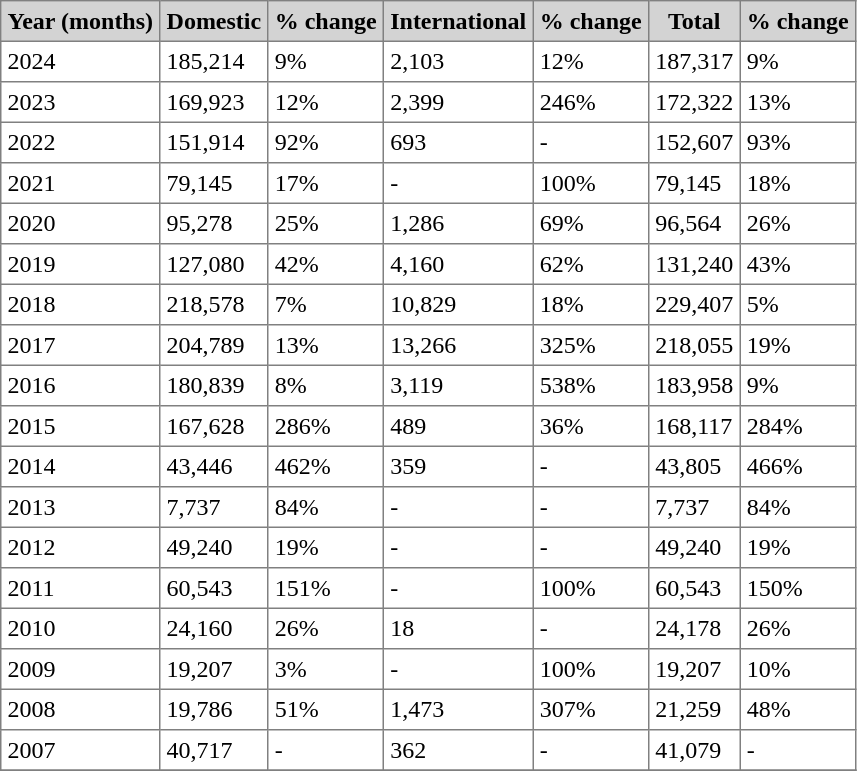<table class="toccolours" border="1" cellpadding="4" style="border-collapse:collapse">
<tr bgcolor=lightgrey>
<th>Year (months)</th>
<th>Domestic</th>
<th>% change</th>
<th>International</th>
<th>% change</th>
<th>Total</th>
<th>% change</th>
</tr>
<tr>
<td>2024</td>
<td>185,214</td>
<td> 9%</td>
<td>2,103</td>
<td> 12%</td>
<td>187,317</td>
<td> 9%</td>
</tr>
<tr>
<td>2023</td>
<td>169,923</td>
<td> 12%</td>
<td>2,399</td>
<td> 246%</td>
<td>172,322</td>
<td> 13%</td>
</tr>
<tr>
<td>2022</td>
<td>151,914</td>
<td> 92%</td>
<td>693</td>
<td>-</td>
<td>152,607</td>
<td> 93%</td>
</tr>
<tr>
<td>2021</td>
<td>79,145</td>
<td> 17%</td>
<td>-</td>
<td> 100%</td>
<td>79,145</td>
<td> 18%</td>
</tr>
<tr>
<td>2020</td>
<td>95,278</td>
<td> 25%</td>
<td>1,286</td>
<td> 69%</td>
<td>96,564</td>
<td> 26%</td>
</tr>
<tr>
<td>2019</td>
<td>127,080</td>
<td> 42%</td>
<td>4,160</td>
<td> 62%</td>
<td>131,240</td>
<td> 43%</td>
</tr>
<tr>
<td>2018</td>
<td>218,578</td>
<td> 7%</td>
<td>10,829</td>
<td> 18%</td>
<td>229,407</td>
<td> 5%</td>
</tr>
<tr>
<td>2017</td>
<td>204,789</td>
<td> 13%</td>
<td>13,266</td>
<td> 325%</td>
<td>218,055</td>
<td> 19%</td>
</tr>
<tr>
<td>2016</td>
<td>180,839</td>
<td> 8%</td>
<td>3,119</td>
<td> 538%</td>
<td>183,958</td>
<td> 9%</td>
</tr>
<tr>
<td>2015</td>
<td>167,628</td>
<td> 286%</td>
<td>489</td>
<td> 36%</td>
<td>168,117</td>
<td> 284%</td>
</tr>
<tr>
<td>2014</td>
<td>43,446</td>
<td> 462%</td>
<td>359</td>
<td>-</td>
<td>43,805</td>
<td> 466%</td>
</tr>
<tr>
<td>2013</td>
<td>7,737</td>
<td> 84%</td>
<td>-</td>
<td>-</td>
<td>7,737</td>
<td> 84%</td>
</tr>
<tr>
<td>2012</td>
<td>49,240</td>
<td> 19%</td>
<td>-</td>
<td>-</td>
<td>49,240</td>
<td> 19%</td>
</tr>
<tr>
<td>2011</td>
<td>60,543</td>
<td> 151%</td>
<td>-</td>
<td> 100%</td>
<td>60,543</td>
<td> 150%</td>
</tr>
<tr>
<td>2010</td>
<td>24,160</td>
<td> 26%</td>
<td>18</td>
<td>-</td>
<td>24,178</td>
<td> 26%</td>
</tr>
<tr>
<td>2009</td>
<td>19,207</td>
<td> 3%</td>
<td>-</td>
<td> 100%</td>
<td>19,207</td>
<td> 10%</td>
</tr>
<tr>
<td>2008</td>
<td>19,786</td>
<td> 51%</td>
<td>1,473</td>
<td> 307%</td>
<td>21,259</td>
<td> 48%</td>
</tr>
<tr>
<td>2007</td>
<td>40,717</td>
<td>-</td>
<td>362</td>
<td>-</td>
<td>41,079</td>
<td>-</td>
</tr>
<tr>
</tr>
</table>
